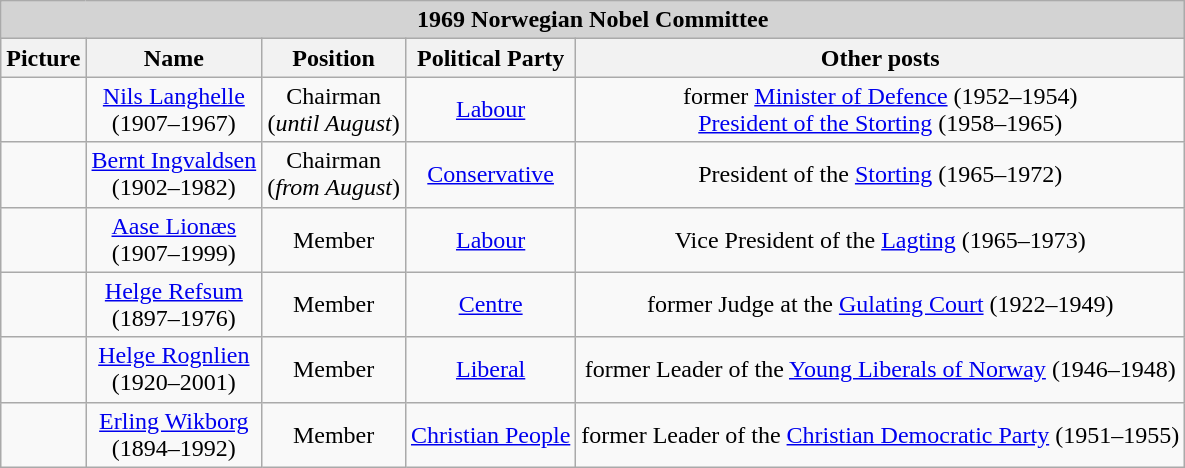<table class="wikitable sortable">
<tr>
<td style="background:lightgrey;white-space:nowrap" colspan="6" align="center"><strong>1969 Norwegian Nobel Committee</strong></td>
</tr>
<tr>
<th>Picture</th>
<th>Name</th>
<th>Position</th>
<th>Political Party</th>
<th>Other posts</th>
</tr>
<tr>
<td></td>
<td align="center"><a href='#'>Nils Langhelle</a> <br>(1907–1967)</td>
<td align="center">Chairman<br>(<em>until August</em>)</td>
<td align="center"><a href='#'>Labour</a></td>
<td align="center">former <a href='#'>Minister of Defence</a> (1952–1954)<br><a href='#'>President of the Storting</a> (1958–1965)</td>
</tr>
<tr>
<td></td>
<td align="center"><a href='#'>Bernt Ingvaldsen</a> <br>(1902–1982)</td>
<td align="center">Chairman<br>(<em>from August</em>)</td>
<td align="center"><a href='#'>Conservative</a></td>
<td align="center">President of the <a href='#'>Storting</a> (1965–1972)</td>
</tr>
<tr>
<td></td>
<td align="center"><a href='#'>Aase Lionæs</a> <br>(1907–1999)</td>
<td align="center">Member</td>
<td align="center"><a href='#'>Labour</a></td>
<td align="center">Vice President of the <a href='#'>Lagting</a> (1965–1973)</td>
</tr>
<tr>
<td></td>
<td align="center"><a href='#'>Helge Refsum</a> <br>(1897–1976)</td>
<td align="center">Member</td>
<td align="center"><a href='#'>Centre</a></td>
<td align="center">former Judge at the <a href='#'>Gulating Court</a> (1922–1949)</td>
</tr>
<tr>
<td></td>
<td align="center"><a href='#'>Helge Rognlien</a> <br>(1920–2001)</td>
<td align="center">Member</td>
<td align="center"><a href='#'>Liberal</a></td>
<td align="center">former Leader of the <a href='#'>Young Liberals of Norway</a> (1946–1948)</td>
</tr>
<tr>
<td></td>
<td align="center"><a href='#'>Erling Wikborg</a> <br>(1894–1992)</td>
<td align="center">Member</td>
<td align="center"><a href='#'>Christian People</a></td>
<td align="center">former Leader of the <a href='#'>Christian Democratic Party</a> (1951–1955)</td>
</tr>
</table>
